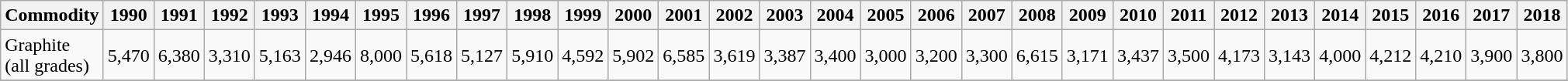<table class="wikitable">
<tr>
<th>Commodity</th>
<th>1990</th>
<th>1991</th>
<th>1992</th>
<th>1993</th>
<th>1994</th>
<th>1995</th>
<th>1996</th>
<th>1997</th>
<th>1998</th>
<th>1999</th>
<th>2000</th>
<th>2001</th>
<th>2002</th>
<th>2003</th>
<th>2004</th>
<th>2005</th>
<th>2006</th>
<th>2007</th>
<th>2008</th>
<th>2009</th>
<th>2010</th>
<th>2011</th>
<th>2012</th>
<th>2013</th>
<th>2014</th>
<th>2015</th>
<th>2016</th>
<th>2017</th>
<th>2018</th>
</tr>
<tr>
<td>Graphite (all grades)</td>
<td>5,470</td>
<td>6,380</td>
<td>3,310</td>
<td>5,163</td>
<td>2,946</td>
<td>8,000</td>
<td>5,618</td>
<td>5,127</td>
<td>5,910</td>
<td>4,592</td>
<td>5,902</td>
<td>6,585</td>
<td>3,619</td>
<td>3,387</td>
<td>3,400</td>
<td>3,000</td>
<td>3,200</td>
<td>3,300</td>
<td>6,615</td>
<td>3,171</td>
<td>3,437</td>
<td>3,500</td>
<td>4,173</td>
<td>3,143</td>
<td>4,000</td>
<td>4,212</td>
<td>4,210</td>
<td>3,900</td>
<td>3,800</td>
</tr>
<tr>
</tr>
</table>
